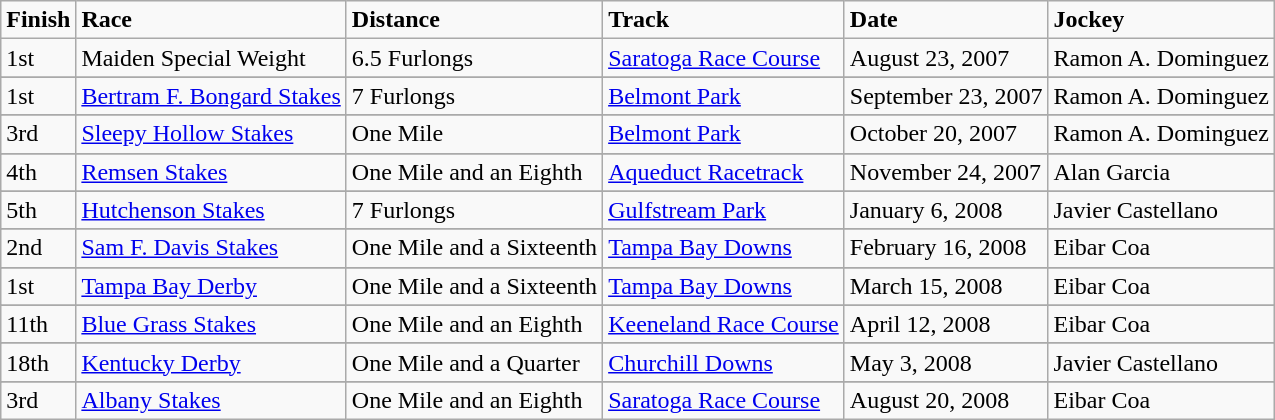<table class="wikitable" }>
<tr>
<td><strong>Finish</strong></td>
<td><strong>Race</strong></td>
<td><strong>Distance</strong></td>
<td><strong>Track</strong></td>
<td><strong>Date</strong></td>
<td><strong>Jockey</strong></td>
</tr>
<tr>
<td>1st</td>
<td>Maiden Special Weight</td>
<td>6.5 Furlongs</td>
<td><a href='#'>Saratoga Race Course</a></td>
<td>August 23, 2007</td>
<td>Ramon A. Dominguez</td>
</tr>
<tr>
</tr>
<tr>
<td>1st</td>
<td><a href='#'>Bertram F. Bongard Stakes</a></td>
<td>7 Furlongs</td>
<td><a href='#'>Belmont Park</a></td>
<td>September 23, 2007</td>
<td>Ramon A. Dominguez</td>
</tr>
<tr>
</tr>
<tr>
<td>3rd</td>
<td><a href='#'>Sleepy Hollow Stakes</a></td>
<td>One Mile</td>
<td><a href='#'>Belmont Park</a></td>
<td>October 20, 2007</td>
<td>Ramon A. Dominguez</td>
</tr>
<tr>
</tr>
<tr>
<td>4th</td>
<td><a href='#'>Remsen Stakes</a></td>
<td>One Mile and an Eighth</td>
<td><a href='#'>Aqueduct Racetrack</a></td>
<td>November 24, 2007</td>
<td>Alan Garcia</td>
</tr>
<tr>
</tr>
<tr>
<td>5th</td>
<td><a href='#'>Hutchenson Stakes</a></td>
<td>7 Furlongs</td>
<td><a href='#'>Gulfstream Park</a></td>
<td>January 6, 2008</td>
<td>Javier Castellano</td>
</tr>
<tr>
</tr>
<tr>
<td>2nd</td>
<td><a href='#'>Sam F. Davis Stakes</a></td>
<td>One Mile and a Sixteenth</td>
<td><a href='#'>Tampa Bay Downs</a></td>
<td>February 16, 2008</td>
<td>Eibar Coa</td>
</tr>
<tr>
</tr>
<tr>
<td>1st</td>
<td><a href='#'>Tampa Bay Derby</a></td>
<td>One Mile and a Sixteenth</td>
<td><a href='#'>Tampa Bay Downs</a></td>
<td>March 15, 2008</td>
<td>Eibar Coa</td>
</tr>
<tr>
</tr>
<tr>
<td>11th</td>
<td><a href='#'>Blue Grass Stakes</a></td>
<td>One Mile and an Eighth</td>
<td><a href='#'>Keeneland Race Course</a></td>
<td>April 12, 2008</td>
<td>Eibar Coa</td>
</tr>
<tr>
</tr>
<tr>
<td>18th</td>
<td><a href='#'>Kentucky Derby</a></td>
<td>One Mile and a Quarter</td>
<td><a href='#'>Churchill Downs</a></td>
<td>May 3, 2008</td>
<td>Javier Castellano</td>
</tr>
<tr>
</tr>
<tr>
<td>3rd</td>
<td><a href='#'>Albany Stakes</a></td>
<td>One Mile and an Eighth</td>
<td><a href='#'>Saratoga Race Course</a></td>
<td>August 20, 2008</td>
<td>Eibar Coa</td>
</tr>
</table>
